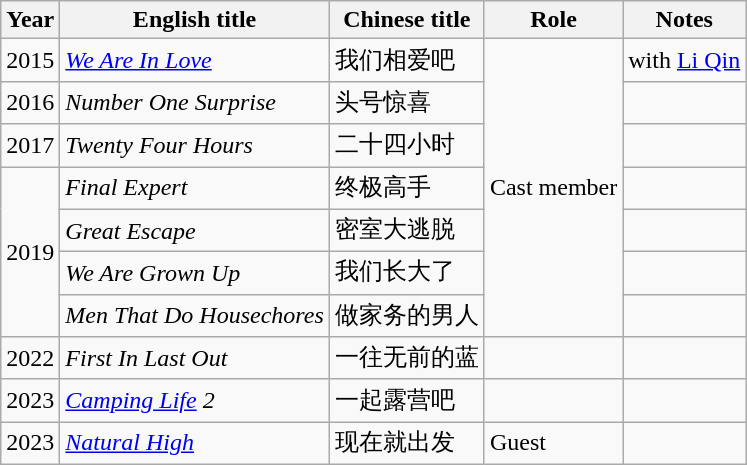<table class="wikitable">
<tr>
<th>Year</th>
<th>English title</th>
<th>Chinese title</th>
<th>Role</th>
<th>Notes</th>
</tr>
<tr>
<td>2015</td>
<td><em><a href='#'>We Are In Love</a></em></td>
<td>我们相爱吧</td>
<td rowspan="7">Cast member</td>
<td>with <a href='#'>Li Qin</a></td>
</tr>
<tr>
<td>2016</td>
<td><em>Number One Surprise</em></td>
<td>头号惊喜</td>
<td></td>
</tr>
<tr>
<td>2017</td>
<td><em>Twenty Four Hours</em></td>
<td>二十四小时</td>
<td></td>
</tr>
<tr>
<td rowspan="4">2019</td>
<td><em>Final Expert</em></td>
<td>终极高手</td>
<td></td>
</tr>
<tr>
<td><em>Great Escape</em></td>
<td>密室大逃脱</td>
<td></td>
</tr>
<tr>
<td><em>We Are Grown Up</em></td>
<td>我们长大了</td>
<td></td>
</tr>
<tr>
<td><em>Men That Do Housechores</em></td>
<td>做家务的男人</td>
<td></td>
</tr>
<tr>
<td>2022</td>
<td><em>First In Last Out</em></td>
<td>一往无前的蓝</td>
<td></td>
<td></td>
</tr>
<tr>
<td>2023</td>
<td><em><a href='#'>Camping Life</a> 2</em></td>
<td>一起露营吧</td>
<td></td>
<td></td>
</tr>
<tr>
<td>2023</td>
<td><em><a href='#'>Natural High</a></em></td>
<td rowspan=2>现在就出发</td>
<td rowspan=2>Guest</td>
<td></td>
</tr>
</table>
